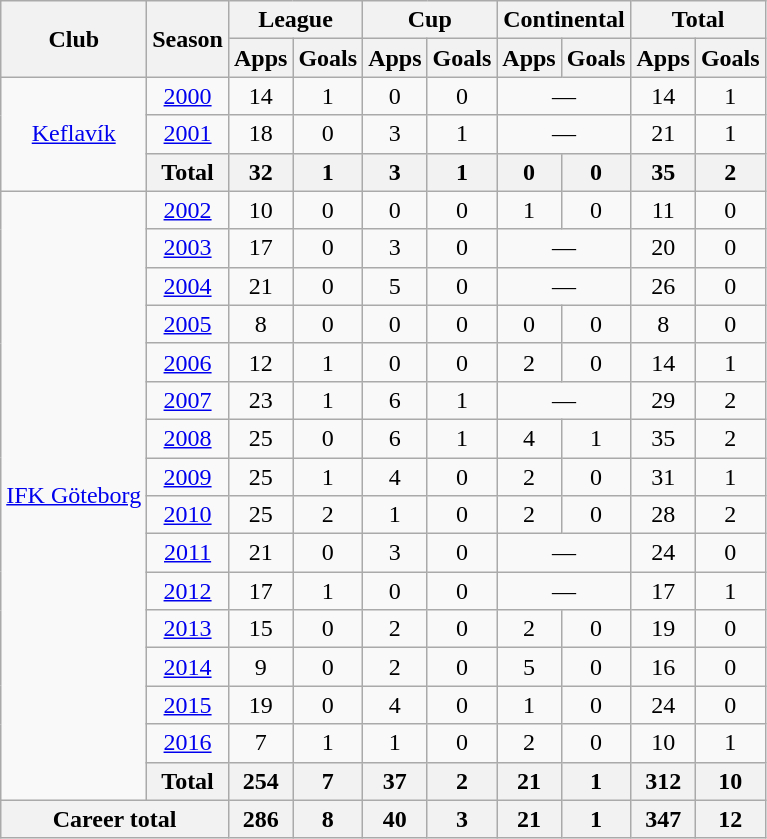<table class="wikitable" style="text-align:center">
<tr>
<th rowspan="2">Club</th>
<th rowspan="2">Season</th>
<th colspan="2">League</th>
<th colspan="2">Cup</th>
<th colspan="2">Continental</th>
<th colspan="2">Total</th>
</tr>
<tr>
<th>Apps</th>
<th>Goals</th>
<th>Apps</th>
<th>Goals</th>
<th>Apps</th>
<th>Goals</th>
<th>Apps</th>
<th>Goals</th>
</tr>
<tr>
<td rowspan=3><a href='#'>Keflavík</a></td>
<td><a href='#'>2000</a></td>
<td>14</td>
<td>1</td>
<td>0</td>
<td>0</td>
<td colspan="2">—</td>
<td>14</td>
<td>1</td>
</tr>
<tr>
<td><a href='#'>2001</a></td>
<td>18</td>
<td>0</td>
<td>3</td>
<td>1</td>
<td colspan="2">—</td>
<td>21</td>
<td>1</td>
</tr>
<tr>
<th>Total</th>
<th>32</th>
<th>1</th>
<th>3</th>
<th>1</th>
<th>0</th>
<th>0</th>
<th>35</th>
<th>2</th>
</tr>
<tr>
<td rowspan=16><a href='#'>IFK Göteborg</a></td>
<td><a href='#'>2002</a></td>
<td>10</td>
<td>0</td>
<td>0</td>
<td>0</td>
<td>1</td>
<td>0</td>
<td>11</td>
<td>0</td>
</tr>
<tr>
<td><a href='#'>2003</a></td>
<td>17</td>
<td>0</td>
<td>3</td>
<td>0</td>
<td colspan="2">—</td>
<td>20</td>
<td>0</td>
</tr>
<tr>
<td><a href='#'>2004</a></td>
<td>21</td>
<td>0</td>
<td>5</td>
<td>0</td>
<td colspan="2">—</td>
<td>26</td>
<td>0</td>
</tr>
<tr>
<td><a href='#'>2005</a></td>
<td>8</td>
<td>0</td>
<td>0</td>
<td>0</td>
<td>0</td>
<td>0</td>
<td>8</td>
<td>0</td>
</tr>
<tr>
<td><a href='#'>2006</a></td>
<td>12</td>
<td>1</td>
<td>0</td>
<td>0</td>
<td>2</td>
<td>0</td>
<td>14</td>
<td>1</td>
</tr>
<tr>
<td><a href='#'>2007</a></td>
<td>23</td>
<td>1</td>
<td>6</td>
<td>1</td>
<td colspan="2">—</td>
<td>29</td>
<td>2</td>
</tr>
<tr>
<td><a href='#'>2008</a></td>
<td>25</td>
<td>0</td>
<td>6</td>
<td>1</td>
<td>4</td>
<td>1</td>
<td>35</td>
<td>2</td>
</tr>
<tr>
<td><a href='#'>2009</a></td>
<td>25</td>
<td>1</td>
<td>4</td>
<td>0</td>
<td>2</td>
<td>0</td>
<td>31</td>
<td>1</td>
</tr>
<tr>
<td><a href='#'>2010</a></td>
<td>25</td>
<td>2</td>
<td>1</td>
<td>0</td>
<td>2</td>
<td>0</td>
<td>28</td>
<td>2</td>
</tr>
<tr>
<td><a href='#'>2011</a></td>
<td>21</td>
<td>0</td>
<td>3</td>
<td>0</td>
<td colspan="2">—</td>
<td>24</td>
<td>0</td>
</tr>
<tr>
<td><a href='#'>2012</a></td>
<td>17</td>
<td>1</td>
<td>0</td>
<td>0</td>
<td colspan="2">—</td>
<td>17</td>
<td>1</td>
</tr>
<tr>
<td><a href='#'>2013</a></td>
<td>15</td>
<td>0</td>
<td>2</td>
<td>0</td>
<td>2</td>
<td>0</td>
<td>19</td>
<td>0</td>
</tr>
<tr>
<td><a href='#'>2014</a></td>
<td>9</td>
<td>0</td>
<td>2</td>
<td>0</td>
<td>5</td>
<td>0</td>
<td>16</td>
<td>0</td>
</tr>
<tr>
<td><a href='#'>2015</a></td>
<td>19</td>
<td>0</td>
<td>4</td>
<td>0</td>
<td>1</td>
<td>0</td>
<td>24</td>
<td>0</td>
</tr>
<tr>
<td><a href='#'>2016</a></td>
<td>7</td>
<td>1</td>
<td>1</td>
<td>0</td>
<td>2</td>
<td>0</td>
<td>10</td>
<td>1</td>
</tr>
<tr>
<th>Total</th>
<th>254</th>
<th>7</th>
<th>37</th>
<th>2</th>
<th>21</th>
<th>1</th>
<th>312</th>
<th>10</th>
</tr>
<tr>
<th colspan="2">Career total</th>
<th>286</th>
<th>8</th>
<th>40</th>
<th>3</th>
<th>21</th>
<th>1</th>
<th>347</th>
<th>12</th>
</tr>
</table>
